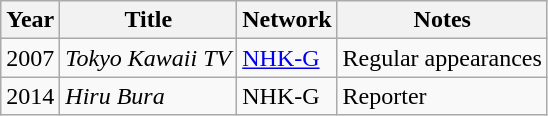<table class="wikitable">
<tr>
<th>Year</th>
<th>Title</th>
<th>Network</th>
<th>Notes</th>
</tr>
<tr>
<td>2007</td>
<td><em>Tokyo Kawaii TV</em></td>
<td><a href='#'>NHK-G</a></td>
<td>Regular appearances</td>
</tr>
<tr>
<td>2014</td>
<td><em>Hiru Bura</em></td>
<td>NHK-G</td>
<td>Reporter</td>
</tr>
</table>
